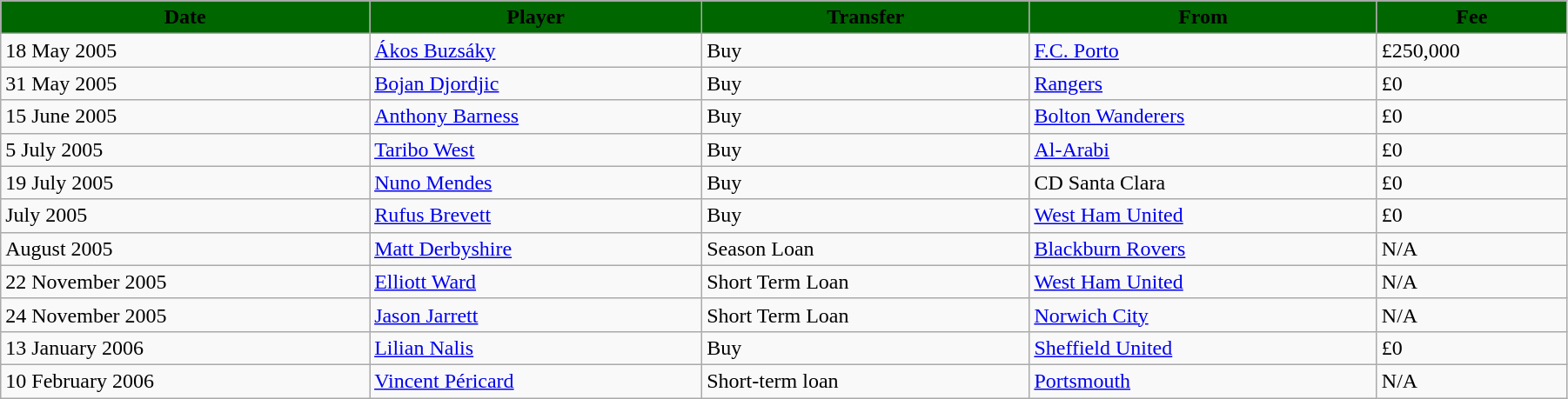<table class="wikitable" border="1" style="width:95%">
<tr>
<th style="background:#060;"><span><strong>Date</strong></span></th>
<th style="background:#060;"><span><strong>Player</strong></span></th>
<th style="background:#060;"><span>Transfer</span></th>
<th style="background:#060;"><span>From</span></th>
<th style="background:#060;"><span>Fee</span></th>
</tr>
<tr>
<td>18 May 2005</td>
<td><a href='#'>Ákos Buzsáky</a></td>
<td>Buy</td>
<td><a href='#'>F.C. Porto</a></td>
<td>£250,000</td>
</tr>
<tr>
<td>31 May 2005</td>
<td><a href='#'>Bojan Djordjic</a></td>
<td>Buy</td>
<td><a href='#'>Rangers</a></td>
<td>£0</td>
</tr>
<tr>
<td>15 June 2005</td>
<td><a href='#'>Anthony Barness</a></td>
<td>Buy</td>
<td><a href='#'>Bolton Wanderers</a></td>
<td>£0</td>
</tr>
<tr>
<td>5 July 2005</td>
<td><a href='#'>Taribo West</a></td>
<td>Buy</td>
<td><a href='#'>Al-Arabi</a></td>
<td>£0</td>
</tr>
<tr>
<td>19 July 2005</td>
<td><a href='#'>Nuno Mendes</a></td>
<td>Buy</td>
<td>CD Santa Clara</td>
<td>£0</td>
</tr>
<tr>
<td>July 2005</td>
<td><a href='#'>Rufus Brevett</a></td>
<td>Buy</td>
<td><a href='#'>West Ham United</a></td>
<td>£0</td>
</tr>
<tr>
<td>August 2005</td>
<td><a href='#'>Matt Derbyshire</a></td>
<td>Season Loan</td>
<td><a href='#'>Blackburn Rovers</a></td>
<td>N/A</td>
</tr>
<tr>
<td>22 November 2005</td>
<td><a href='#'>Elliott Ward</a></td>
<td>Short Term Loan</td>
<td><a href='#'>West Ham United</a></td>
<td>N/A</td>
</tr>
<tr>
<td>24 November 2005</td>
<td><a href='#'>Jason Jarrett</a></td>
<td>Short Term Loan</td>
<td><a href='#'>Norwich City</a></td>
<td>N/A</td>
</tr>
<tr>
<td>13 January 2006</td>
<td><a href='#'>Lilian Nalis</a></td>
<td>Buy</td>
<td><a href='#'>Sheffield United</a></td>
<td>£0</td>
</tr>
<tr>
<td>10 February 2006</td>
<td><a href='#'>Vincent Péricard</a></td>
<td>Short-term loan</td>
<td><a href='#'>Portsmouth</a></td>
<td>N/A</td>
</tr>
</table>
